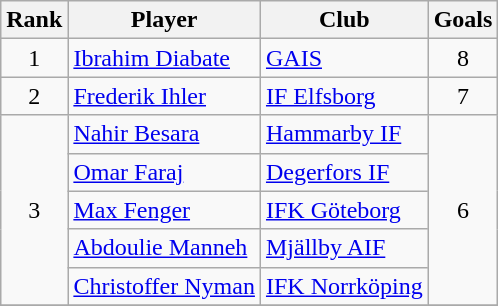<table class="wikitable" style="text-align:center">
<tr>
<th>Rank</th>
<th>Player</th>
<th>Club</th>
<th>Goals</th>
</tr>
<tr>
<td>1</td>
<td align="left"> <a href='#'>Ibrahim Diabate</a></td>
<td align="left"><a href='#'>GAIS</a></td>
<td>8</td>
</tr>
<tr>
<td>2</td>
<td align="left"> <a href='#'>Frederik Ihler</a></td>
<td align="left"><a href='#'>IF Elfsborg</a></td>
<td>7</td>
</tr>
<tr>
<td rowspan=5>3</td>
<td align="left"> <a href='#'>Nahir Besara</a></td>
<td align="left"><a href='#'>Hammarby IF</a></td>
<td rowspan=5>6</td>
</tr>
<tr>
<td align="left"> <a href='#'>Omar Faraj</a></td>
<td align="left"><a href='#'>Degerfors IF</a></td>
</tr>
<tr>
<td align="left"> <a href='#'>Max Fenger</a></td>
<td align="left"><a href='#'>IFK Göteborg</a></td>
</tr>
<tr>
<td align="left"> <a href='#'>Abdoulie Manneh</a></td>
<td align="left"><a href='#'>Mjällby AIF</a></td>
</tr>
<tr>
<td align="left"> <a href='#'>Christoffer Nyman</a></td>
<td align="left"><a href='#'>IFK Norrköping</a><br></td>
</tr>
<tr>
</tr>
</table>
